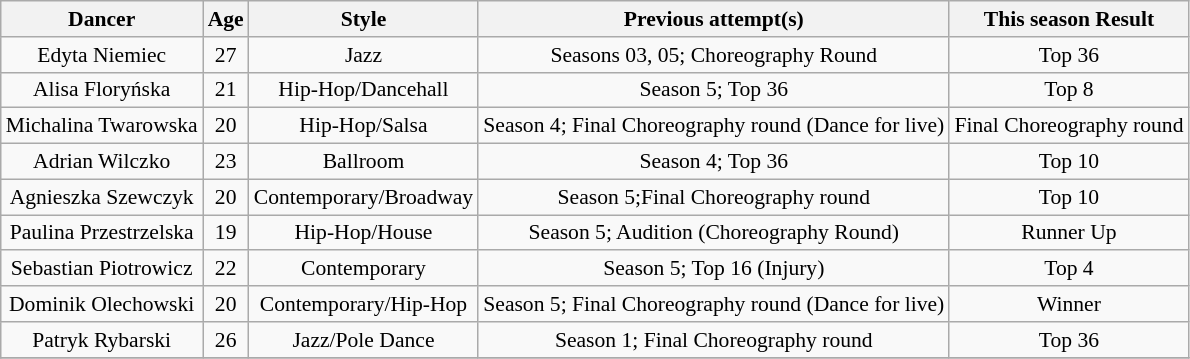<table class="wikitable" style="font-size:90%; text-align:center">
<tr>
<th>Dancer</th>
<th>Age</th>
<th>Style</th>
<th>Previous attempt(s)</th>
<th>This season Result</th>
</tr>
<tr>
<td>Edyta Niemiec</td>
<td>27</td>
<td>Jazz</td>
<td>Seasons 03, 05; Choreography Round</td>
<td>Top 36</td>
</tr>
<tr>
<td>Alisa Floryńska</td>
<td>21</td>
<td>Hip-Hop/Dancehall</td>
<td>Season 5; Top 36</td>
<td>Top 8</td>
</tr>
<tr>
<td>Michalina Twarowska</td>
<td>20</td>
<td>Hip-Hop/Salsa</td>
<td>Season 4; Final Choreography round (Dance for live)</td>
<td>Final Choreography round</td>
</tr>
<tr>
<td>Adrian Wilczko</td>
<td>23</td>
<td>Ballroom</td>
<td>Season 4; Top 36</td>
<td>Top 10</td>
</tr>
<tr>
<td>Agnieszka Szewczyk</td>
<td>20</td>
<td>Contemporary/Broadway</td>
<td>Season 5;Final Choreography round</td>
<td>Top 10</td>
</tr>
<tr>
<td>Paulina Przestrzelska</td>
<td>19</td>
<td>Hip-Hop/House</td>
<td>Season 5; Audition (Choreography Round)</td>
<td>Runner Up</td>
</tr>
<tr>
<td>Sebastian Piotrowicz</td>
<td>22</td>
<td>Contemporary</td>
<td>Season 5; Top 16 (Injury)</td>
<td>Top 4</td>
</tr>
<tr>
<td>Dominik Olechowski</td>
<td>20</td>
<td>Contemporary/Hip-Hop</td>
<td>Season 5; Final Choreography round (Dance for live)</td>
<td>Winner</td>
</tr>
<tr>
<td>Patryk Rybarski</td>
<td>26</td>
<td>Jazz/Pole Dance</td>
<td>Season 1; Final Choreography round</td>
<td>Top 36</td>
</tr>
<tr>
</tr>
</table>
